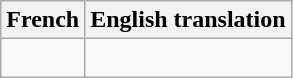<table class="wikitable">
<tr>
<th>French</th>
<th>English translation</th>
</tr>
<tr>
<td><br></td>
<td><br></td>
</tr>
</table>
